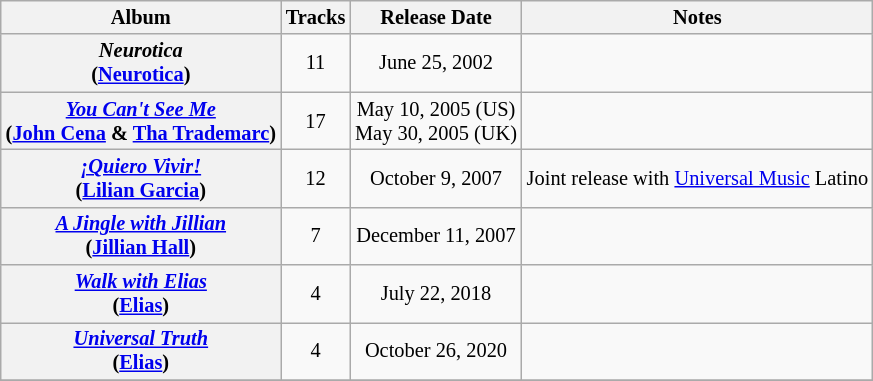<table class="wikitable sortable" style="text-align:center; font-size:85%">
<tr>
<th>Album</th>
<th>Tracks</th>
<th>Release Date</th>
<th>Notes</th>
</tr>
<tr>
<th><em>Neurotica</em><br>(<a href='#'>Neurotica</a>)</th>
<td>11</td>
<td>June 25, 2002</td>
<td></td>
</tr>
<tr>
<th><em><a href='#'>You Can't See Me</a></em><br>(<a href='#'>John Cena</a> & <a href='#'>Tha Trademarc</a>)</th>
<td>17</td>
<td>May 10, 2005 (US)<br>May 30, 2005 (UK)</td>
<td></td>
</tr>
<tr>
<th><em><a href='#'>¡Quiero Vivir!</a></em><br>(<a href='#'>Lilian Garcia</a>)</th>
<td>12</td>
<td>October 9, 2007</td>
<td>Joint release with <a href='#'>Universal Music</a> Latino</td>
</tr>
<tr>
<th><em><a href='#'>A Jingle with Jillian</a></em><br>(<a href='#'>Jillian Hall</a>)</th>
<td>7</td>
<td>December 11, 2007</td>
<td></td>
</tr>
<tr>
<th><em><a href='#'>Walk with Elias</a></em><br>(<a href='#'>Elias</a>)</th>
<td>4</td>
<td>July 22, 2018</td>
<td></td>
</tr>
<tr>
<th><em><a href='#'>Universal Truth</a></em><br>(<a href='#'>Elias</a>)</th>
<td>4</td>
<td>October 26, 2020</td>
<td></td>
</tr>
<tr>
</tr>
</table>
